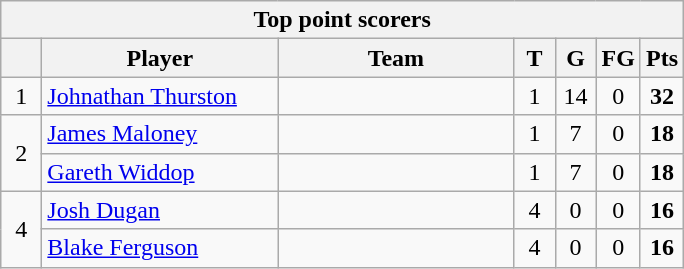<table class="wikitable" style="text-align:center;">
<tr>
<th colspan="10"><strong>Top point scorers</strong></th>
</tr>
<tr>
<th style="width:20px;" abbr="Position"></th>
<th width=150>Player</th>
<th width=150>Team</th>
<th style="width:20px;" abbr="Tries">T</th>
<th style="width:20px;" abbr="Goals">G</th>
<th style="width:20px;" abbr="Field goals">FG</th>
<th style="width:20px;" abbr="Points">Pts</th>
</tr>
<tr>
<td>1</td>
<td style="text-align:left;"><a href='#'>Johnathan Thurston</a></td>
<td></td>
<td>1</td>
<td>14</td>
<td>0</td>
<td><strong>32</strong></td>
</tr>
<tr>
<td rowspan=2>2</td>
<td style="text-align:left;"><a href='#'>James Maloney</a></td>
<td></td>
<td>1</td>
<td>7</td>
<td>0</td>
<td><strong>18</strong></td>
</tr>
<tr>
<td style="text-align:left;"><a href='#'>Gareth Widdop</a></td>
<td></td>
<td>1</td>
<td>7</td>
<td>0</td>
<td><strong>18</strong></td>
</tr>
<tr>
<td rowspan=2>4</td>
<td style="text-align:left;"><a href='#'>Josh Dugan</a></td>
<td></td>
<td>4</td>
<td>0</td>
<td>0</td>
<td><strong>16</strong></td>
</tr>
<tr>
<td style="text-align:left;"><a href='#'>Blake Ferguson</a></td>
<td></td>
<td>4</td>
<td>0</td>
<td>0</td>
<td><strong>16</strong></td>
</tr>
</table>
